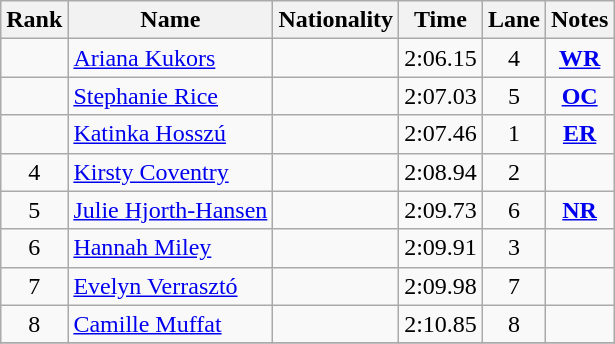<table class="wikitable sortable" style="text-align:center">
<tr>
<th>Rank</th>
<th>Name</th>
<th>Nationality</th>
<th>Time</th>
<th>Lane</th>
<th>Notes</th>
</tr>
<tr>
<td></td>
<td align=left><a href='#'>Ariana Kukors</a></td>
<td align=left></td>
<td>2:06.15</td>
<td>4</td>
<td><strong><a href='#'>WR</a></strong></td>
</tr>
<tr>
<td></td>
<td align=left><a href='#'>Stephanie Rice</a></td>
<td align=left></td>
<td>2:07.03</td>
<td>5</td>
<td><strong><a href='#'>OC</a></strong></td>
</tr>
<tr>
<td></td>
<td align=left><a href='#'>Katinka Hosszú</a></td>
<td align=left></td>
<td>2:07.46</td>
<td>1</td>
<td><strong><a href='#'>ER</a></strong></td>
</tr>
<tr>
<td>4</td>
<td align=left><a href='#'>Kirsty Coventry</a></td>
<td align=left></td>
<td>2:08.94</td>
<td>2</td>
<td></td>
</tr>
<tr>
<td>5</td>
<td align=left><a href='#'>Julie Hjorth-Hansen</a></td>
<td align=left></td>
<td>2:09.73</td>
<td>6</td>
<td><strong><a href='#'>NR</a></strong></td>
</tr>
<tr>
<td>6</td>
<td align=left><a href='#'>Hannah Miley</a></td>
<td align=left></td>
<td>2:09.91</td>
<td>3</td>
<td></td>
</tr>
<tr>
<td>7</td>
<td align=left><a href='#'>Evelyn Verrasztó</a></td>
<td align=left></td>
<td>2:09.98</td>
<td>7</td>
<td></td>
</tr>
<tr>
<td>8</td>
<td align=left><a href='#'>Camille Muffat</a></td>
<td align=left></td>
<td>2:10.85</td>
<td>8</td>
<td></td>
</tr>
<tr>
</tr>
</table>
